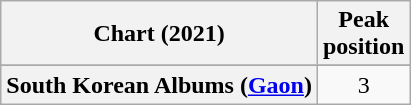<table class="wikitable sortable plainrowheaders" style="text-align:center">
<tr>
<th scope="col">Chart (2021)</th>
<th scope="col">Peak<br>position</th>
</tr>
<tr>
</tr>
<tr>
<th scope="row">South Korean Albums (<a href='#'>Gaon</a>)</th>
<td>3</td>
</tr>
</table>
